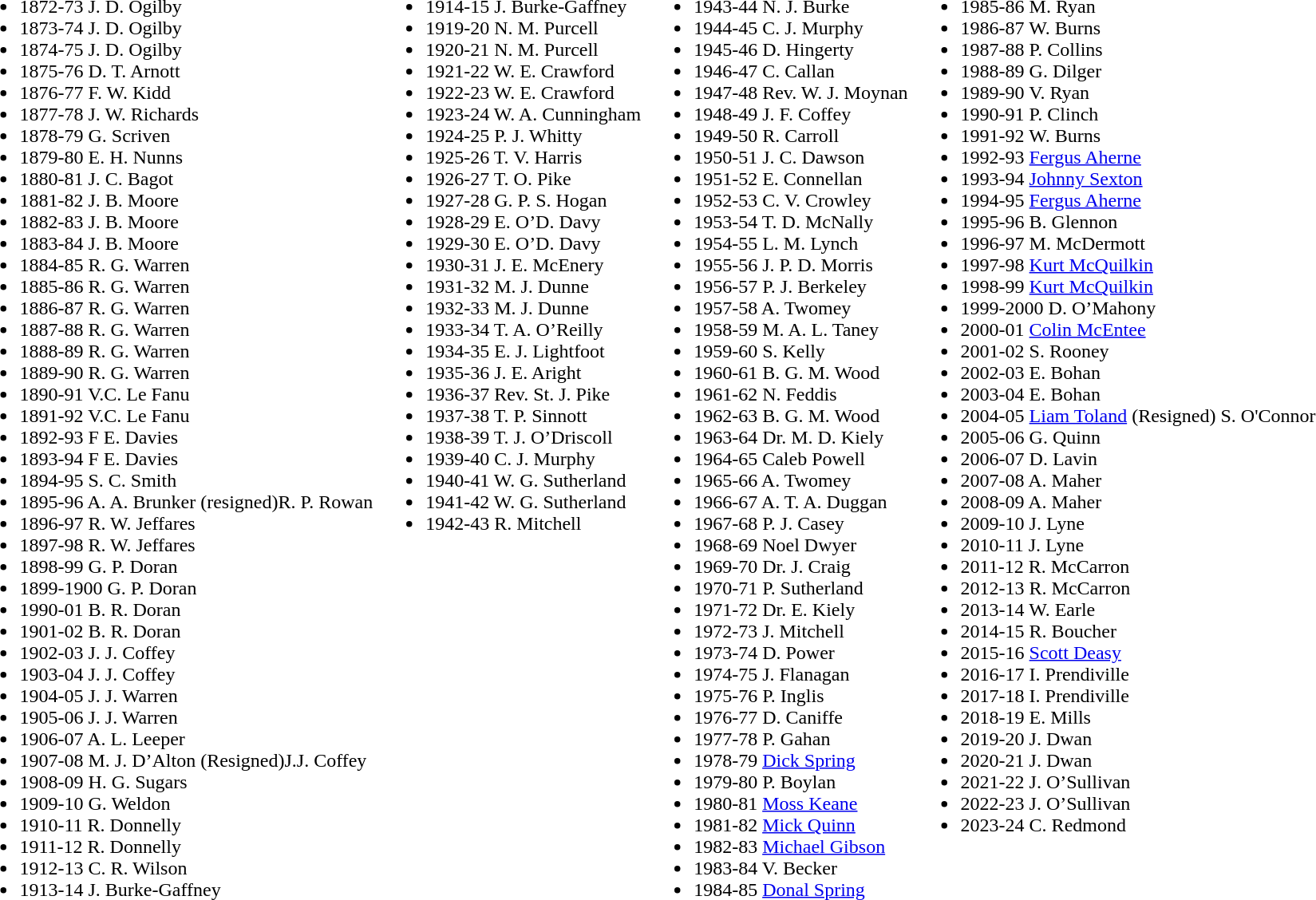<table>
<tr style="vertical-align:top">
<td><br><ul><li>1872-73 	J. D. Ogilby</li><li>1873-74 	J. D. Ogilby</li><li>1874-75 	J. D. Ogilby</li><li>1875-76 	D. T. Arnott</li><li>1876-77 	F. W. Kidd</li><li>1877-78 	J. W. Richards</li><li>1878-79 	G. Scriven</li><li>1879-80 	E. H. Nunns</li><li>1880-81 	J. C. Bagot</li><li>1881-82 	J. B. Moore</li><li>1882-83 	J. B. Moore</li><li>1883-84 	J. B. Moore</li><li>1884-85 	R. G. Warren</li><li>1885-86 	R. G. Warren</li><li>1886-87 	R. G. Warren</li><li>1887-88 	R. G. Warren</li><li>1888-89 	R. G. Warren</li><li>1889-90 	R. G. Warren</li><li>1890-91 	V.C. Le Fanu</li><li>1891-92 	V.C. Le Fanu</li><li>1892-93 	F E. Davies</li><li>1893-94 	F E. Davies</li><li>1894-95 	S. C. Smith</li><li>1895-96 	A. A. Brunker (resigned)R. P. Rowan</li><li>1896-97 	R. W. Jeffares</li><li>1897-98 	R. W. Jeffares</li><li>1898-99 	G. P. Doran</li><li>1899-1900 	G. P. Doran</li><li>1990-01 	B. R. Doran</li><li>1901-02 	B. R. Doran</li><li>1902-03 	J. J. Coffey</li><li>1903-04 	J. J. Coffey</li><li>1904-05 	J. J. Warren</li><li>1905-06 	J. J. Warren</li><li>1906-07 	A. L. Leeper</li><li>1907-08 	M. J. D’Alton (Resigned)J.J. Coffey</li><li>1908-09 	H. G. Sugars</li><li>1909-10 	G. Weldon</li><li>1910-11 	R. Donnelly</li><li>1911-12 	R. Donnelly</li><li>1912-13 	C. R. Wilson</li><li>1913-14 	J. Burke-Gaffney</li></ul></td>
<td><br><ul><li>1914-15 	J. Burke-Gaffney</li><li>1919-20 	N. M. Purcell</li><li>1920-21 	N. M. Purcell</li><li>1921-22 	W. E. Crawford</li><li>1922-23 	W. E. Crawford</li><li>1923-24 	W. A. Cunningham</li><li>1924-25 	P. J. Whitty</li><li>1925-26 	T. V. Harris</li><li>1926-27 	T. O. Pike</li><li>1927-28 	G. P. S. Hogan</li><li>1928-29 	E. O’D. Davy</li><li>1929-30 	E. O’D. Davy</li><li>1930-31 	J. E. McEnery</li><li>1931-32 	M. J. Dunne</li><li>1932-33 	M. J. Dunne</li><li>1933-34 	T. A. O’Reilly</li><li>1934-35 	E. J. Lightfoot</li><li>1935-36 	J. E. Aright</li><li>1936-37 	Rev. St. J. Pike</li><li>1937-38 	T. P. Sinnott</li><li>1938-39 	T. J. O’Driscoll</li><li>1939-40 	C. J. Murphy</li><li>1940-41 	W. G. Sutherland</li><li>1941-42 	W. G. Sutherland</li><li>1942-43 	R. Mitchell</li></ul></td>
<td><br><ul><li>1943-44 	N. J. Burke</li><li>1944-45 	C. J. Murphy</li><li>1945-46 	D. Hingerty</li><li>1946-47 	C. Callan</li><li>1947-48 	Rev. W. J. Moynan</li><li>1948-49 	J. F. Coffey</li><li>1949-50 	R. Carroll</li><li>1950-51 	J. C. Dawson</li><li>1951-52 	E. Connellan</li><li>1952-53 	C. V. Crowley</li><li>1953-54 	T. D. McNally</li><li>1954-55 	L. M. Lynch</li><li>1955-56 	J. P. D. Morris</li><li>1956-57 	P. J. Berkeley</li><li>1957-58 	A. Twomey</li><li>1958-59 	M. A. L. Taney</li><li>1959-60 	S. Kelly</li><li>1960-61 	B. G. M. Wood</li><li>1961-62 	N. Feddis</li><li>1962-63 	B. G. M. Wood</li><li>1963-64 	Dr. M. D. Kiely</li><li>1964-65 	Caleb Powell</li><li>1965-66 	A. Twomey</li><li>1966-67 	A. T. A. Duggan</li><li>1967-68 	P. J. Casey</li><li>1968-69 	Noel Dwyer</li><li>1969-70 	Dr. J. Craig</li><li>1970-71 	P. Sutherland</li><li>1971-72 	Dr. E. Kiely</li><li>1972-73 	J. Mitchell</li><li>1973-74 	D. Power</li><li>1974-75 	J. Flanagan</li><li>1975-76 	P. Inglis</li><li>1976-77 	D. Caniffe</li><li>1977-78 	P. Gahan</li><li>1978-79 	<a href='#'>Dick Spring</a></li><li>1979-80 	P. Boylan</li><li>1980-81 	<a href='#'>Moss Keane</a></li><li>1981-82 	<a href='#'>Mick Quinn</a></li><li>1982-83 	<a href='#'>Michael Gibson</a></li><li>1983-84 	V. Becker</li><li>1984-85 	<a href='#'>Donal Spring</a></li></ul></td>
<td><br><ul><li>1985-86 	M. Ryan</li><li>1986-87 	W. Burns</li><li>1987-88 	P. Collins</li><li>1988-89 	G. Dilger</li><li>1989-90 	V. Ryan</li><li>1990-91 	P. Clinch</li><li>1991-92 	W. Burns</li><li>1992-93 	<a href='#'>Fergus Aherne</a></li><li>1993-94 	<a href='#'>Johnny Sexton</a></li><li>1994-95 	<a href='#'>Fergus Aherne</a></li><li>1995-96 	B. Glennon</li><li>1996-97 	M. McDermott</li><li>1997-98 	<a href='#'>Kurt McQuilkin</a></li><li>1998-99 	<a href='#'>Kurt McQuilkin</a></li><li>1999-2000 	D. O’Mahony</li><li>2000-01 	<a href='#'>Colin McEntee</a></li><li>2001-02 	S. Rooney</li><li>2002-03 	E. Bohan</li><li>2003-04 	E. Bohan</li><li>2004-05 	<a href='#'>Liam Toland</a> (Resigned) S. O'Connor</li><li>2005-06 	G. Quinn</li><li>2006-07 	D. Lavin</li><li>2007-08 	A. Maher</li><li>2008-09 	A. Maher</li><li>2009-10 	J. Lyne</li><li>2010-11 	J. Lyne</li><li>2011-12 R. McCarron</li><li>2012-13 R. McCarron</li><li>2013-14 W. Earle</li><li>2014-15 R. Boucher</li><li>2015-16        <a href='#'>Scott Deasy</a></li><li>2016-17 I. Prendiville</li><li>2017-18 I. Prendiville</li><li>2018-19 E. Mills</li><li>2019-20 J. Dwan</li><li>2020-21 J. Dwan</li><li>2021-22 J. O’Sullivan</li><li>2022-23 J. O’Sullivan</li><li>2023-24 C. Redmond</li></ul></td>
</tr>
</table>
